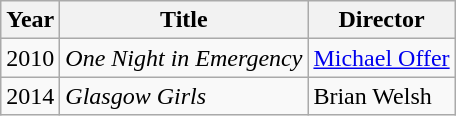<table class="wikitable">
<tr>
<th>Year</th>
<th>Title</th>
<th>Director</th>
</tr>
<tr>
<td>2010</td>
<td><em>One Night in Emergency</em></td>
<td><a href='#'>Michael Offer</a></td>
</tr>
<tr>
<td>2014</td>
<td><em>Glasgow Girls</em></td>
<td>Brian Welsh</td>
</tr>
</table>
